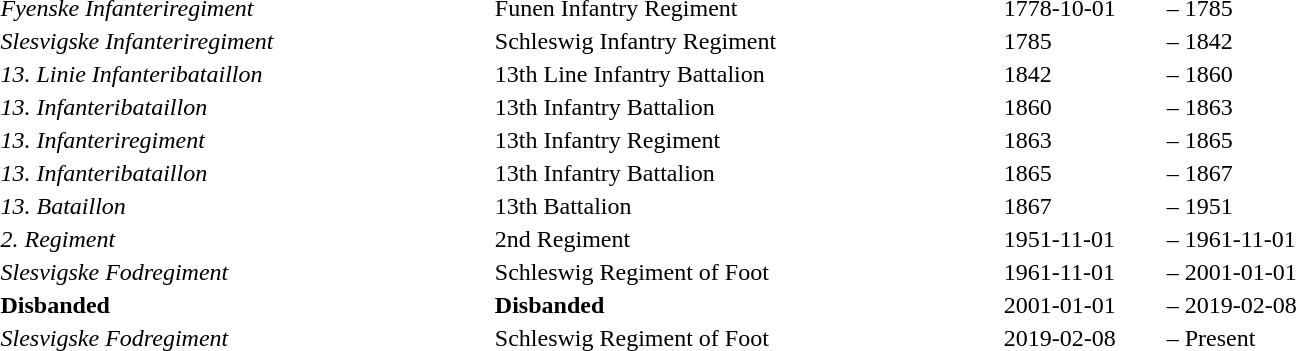<table class="toccolours" style="float: auto; clear: right; margin: 0 0 0.5em 1em;" width="900px">
<tr style="vertical-align: top;">
<td><em>Fyenske Infanteriregiment</em></td>
<td>Funen Infantry Regiment</td>
<td width="12%">1778-10-01</td>
<td width="1%">–</td>
<td width="12%">1785</td>
</tr>
<tr style="vertical-align: top;">
<td><em>Slesvigske Infanteriregiment</em></td>
<td>Schleswig Infantry Regiment</td>
<td width="12%">1785</td>
<td width="1%">–</td>
<td width="12%">1842</td>
</tr>
<tr style="vertical-align: top;">
<td><em>13. Linie Infanteribataillon</em></td>
<td>13th Line Infantry Battalion</td>
<td width="12%">1842</td>
<td width="1%">–</td>
<td width="12%">1860</td>
</tr>
<tr style="vertical-align: top;">
<td><em>13. Infanteribataillon</em></td>
<td>13th Infantry Battalion</td>
<td width="12%">1860</td>
<td width="1%">–</td>
<td width="12%">1863</td>
</tr>
<tr style="vertical-align: top;">
<td><em>13. Infanteriregiment</em></td>
<td>13th Infantry Regiment</td>
<td width="12%">1863</td>
<td width="1%">–</td>
<td width="12%">1865</td>
</tr>
<tr style="vertical-align: top;">
<td><em>13. Infanteribataillon</em></td>
<td>13th Infantry Battalion</td>
<td width="12%">1865</td>
<td width="1%">–</td>
<td width="12%">1867</td>
</tr>
<tr style="vertical-align: top;">
<td><em>13. Bataillon</em></td>
<td>13th Battalion</td>
<td width="12%">1867</td>
<td width="1%">–</td>
<td width="12%">1951</td>
</tr>
<tr style="vertical-align: top;">
<td><em>2. Regiment</em></td>
<td>2nd Regiment</td>
<td width="12%">1951-11-01</td>
<td width="1%">–</td>
<td width="12%">1961-11-01</td>
</tr>
<tr style="vertical-align: top;">
<td><em>Slesvigske Fodregiment</em></td>
<td>Schleswig Regiment of Foot</td>
<td width="12%">1961-11-01</td>
<td width="1%">–</td>
<td width="12%">2001-01-01</td>
</tr>
<tr style="vertical-align: top;">
<td><strong>Disbanded</strong></td>
<td><strong>Disbanded</strong></td>
<td width="12%">2001-01-01</td>
<td width="1%">–</td>
<td width="12%">2019-02-08</td>
</tr>
<tr style="vertical-align: top;">
<td><em>Slesvigske Fodregiment</em></td>
<td>Schleswig Regiment of Foot</td>
<td width="12%">2019-02-08</td>
<td width="1%">–</td>
<td width="12%">Present</td>
</tr>
</table>
